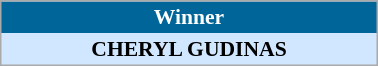<table align=center cellpadding="2" cellspacing="0" style="background: #f9f9f9; border: 1px #aaa solid; border-collapse: collapse; font-size: 90%;" width=20%>
<tr align=center bgcolor=#006699 style="color:white;">
<th width=100%><strong>Winner</strong></th>
</tr>
<tr align=center bgcolor=#D0E7FF>
<td align=center><strong>CHERYL GUDINAS</strong> </td>
</tr>
</table>
